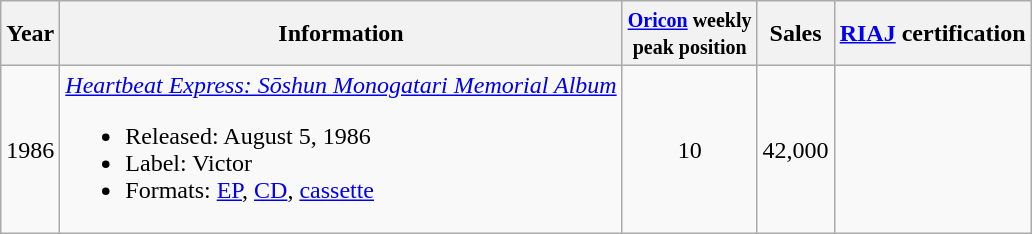<table class="wikitable">
<tr>
<th>Year</th>
<th>Information</th>
<th><small><a href='#'>Oricon</a> weekly<br>peak position</small></th>
<th>Sales<br></th>
<th><a href='#'>RIAJ</a> certification</th>
</tr>
<tr>
<td>1986</td>
<td><em><a href='#'>Heartbeat Express: Sōshun Monogatari Memorial Album</a></em><br><ul><li>Released: August 5, 1986</li><li>Label: Victor</li><li>Formats: <a href='#'>EP</a>, <a href='#'>CD</a>, <a href='#'>cassette</a></li></ul></td>
<td style="text-align:center;">10</td>
<td align="left">42,000</td>
<td align="left"></td>
</tr>
</table>
